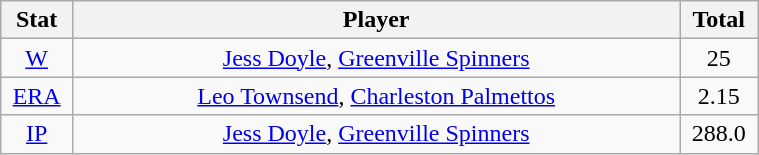<table class="wikitable" width="40%" style="text-align:center;">
<tr>
<th width="5%">Stat</th>
<th width="60%">Player</th>
<th width="5%">Total</th>
</tr>
<tr>
<td><a href='#'>W</a></td>
<td><a href='#'>Jess Doyle</a>, <a href='#'>Greenville Spinners</a></td>
<td>25</td>
</tr>
<tr>
<td><a href='#'>ERA</a></td>
<td><a href='#'>Leo Townsend</a>, <a href='#'>Charleston Palmettos</a></td>
<td>2.15</td>
</tr>
<tr>
<td><a href='#'>IP</a></td>
<td><a href='#'>Jess Doyle</a>, <a href='#'>Greenville Spinners</a></td>
<td>288.0</td>
</tr>
</table>
